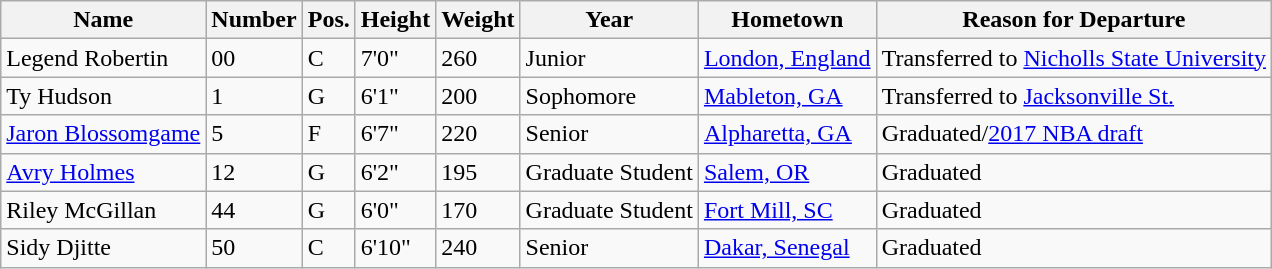<table class="wikitable sortable" border="1">
<tr>
<th>Name</th>
<th>Number</th>
<th>Pos.</th>
<th>Height</th>
<th>Weight</th>
<th>Year</th>
<th>Hometown</th>
<th class="unsortable">Reason for Departure</th>
</tr>
<tr>
<td>Legend Robertin</td>
<td>00</td>
<td>C</td>
<td>7'0"</td>
<td>260</td>
<td>Junior</td>
<td><a href='#'>London, England</a></td>
<td>Transferred to <a href='#'>Nicholls State University</a></td>
</tr>
<tr>
<td>Ty Hudson</td>
<td>1</td>
<td>G</td>
<td>6'1"</td>
<td>200</td>
<td>Sophomore</td>
<td><a href='#'>Mableton, GA</a></td>
<td>Transferred to <a href='#'>Jacksonville St.</a></td>
</tr>
<tr>
<td><a href='#'>Jaron Blossomgame</a></td>
<td>5</td>
<td>F</td>
<td>6'7"</td>
<td>220</td>
<td> Senior</td>
<td><a href='#'>Alpharetta, GA</a></td>
<td>Graduated/<a href='#'>2017 NBA draft</a></td>
</tr>
<tr>
<td><a href='#'>Avry Holmes</a></td>
<td>12</td>
<td>G</td>
<td>6'2"</td>
<td>195</td>
<td>Graduate Student</td>
<td><a href='#'>Salem, OR</a></td>
<td>Graduated</td>
</tr>
<tr>
<td>Riley McGillan</td>
<td>44</td>
<td>G</td>
<td>6'0"</td>
<td>170</td>
<td>Graduate Student</td>
<td><a href='#'>Fort Mill, SC</a></td>
<td>Graduated</td>
</tr>
<tr>
<td>Sidy Djitte</td>
<td>50</td>
<td>C</td>
<td>6'10"</td>
<td>240</td>
<td>Senior</td>
<td><a href='#'>Dakar, Senegal</a></td>
<td>Graduated</td>
</tr>
</table>
